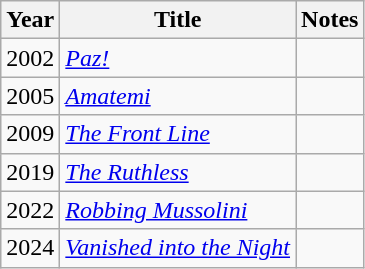<table class="wikitable sortable">
<tr>
<th>Year</th>
<th>Title</th>
<th class="unsortable">Notes</th>
</tr>
<tr>
<td>2002</td>
<td><em><a href='#'>Paz!</a></em></td>
<td></td>
</tr>
<tr>
<td>2005</td>
<td><em><a href='#'>Amatemi</a></em></td>
<td></td>
</tr>
<tr>
<td>2009</td>
<td><em><a href='#'>The Front Line</a></em></td>
<td></td>
</tr>
<tr>
<td>2019</td>
<td><em><a href='#'>The Ruthless</a></em></td>
<td></td>
</tr>
<tr>
<td>2022</td>
<td><em><a href='#'>Robbing Mussolini</a></em></td>
<td></td>
</tr>
<tr>
<td>2024</td>
<td><em><a href='#'>Vanished into the Night</a></em></td>
<td></td>
</tr>
</table>
